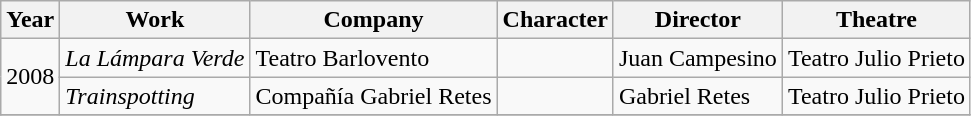<table class="wikitable">
<tr>
<th>Year</th>
<th>Work</th>
<th>Company</th>
<th>Character</th>
<th>Director</th>
<th>Theatre</th>
</tr>
<tr>
<td rowspan=2>2008</td>
<td><em>La Lámpara Verde</em></td>
<td>Teatro Barlovento</td>
<td></td>
<td>Juan Campesino</td>
<td>Teatro Julio Prieto</td>
</tr>
<tr>
<td><em>Trainspotting</em></td>
<td>Compañía Gabriel Retes</td>
<td></td>
<td>Gabriel Retes</td>
<td>Teatro Julio Prieto</td>
</tr>
<tr>
</tr>
</table>
